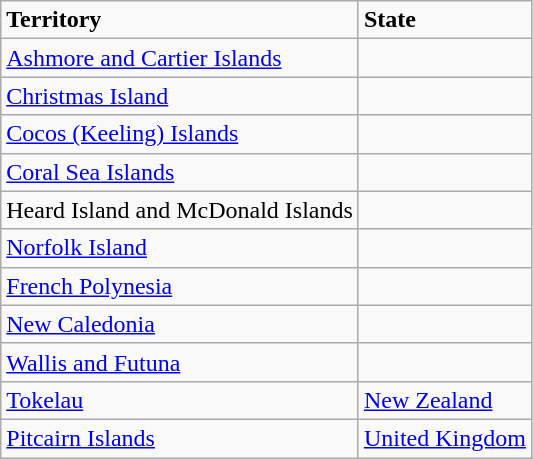<table class="wikitable sortable">
<tr>
<td><strong>Territory</strong></td>
<td><strong>State</strong></td>
</tr>
<tr>
<td><a href='#'>Ashmore and Cartier Islands</a></td>
<td></td>
</tr>
<tr>
<td><a href='#'>Christmas Island</a></td>
<td></td>
</tr>
<tr>
<td><a href='#'>Cocos (Keeling) Islands</a></td>
<td></td>
</tr>
<tr>
<td><a href='#'>Coral Sea Islands</a></td>
<td></td>
</tr>
<tr>
<td>Heard Island and McDonald Islands</td>
<td></td>
</tr>
<tr>
<td><a href='#'>Norfolk Island</a></td>
<td></td>
</tr>
<tr>
<td><a href='#'>French Polynesia</a></td>
<td></td>
</tr>
<tr>
<td><a href='#'>New Caledonia</a></td>
<td></td>
</tr>
<tr>
<td><a href='#'>Wallis and Futuna</a></td>
<td></td>
</tr>
<tr>
<td><a href='#'>Tokelau</a></td>
<td> <a href='#'>New Zealand</a></td>
</tr>
<tr>
<td><a href='#'>Pitcairn Islands</a></td>
<td> <a href='#'>United Kingdom</a></td>
</tr>
</table>
